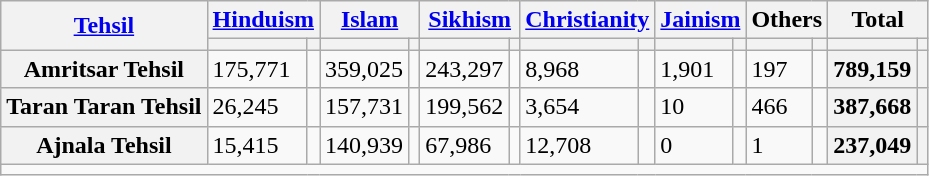<table class="wikitable sortable">
<tr>
<th rowspan="2"><a href='#'>Tehsil</a></th>
<th colspan="2"><a href='#'>Hinduism</a> </th>
<th colspan="2"><a href='#'>Islam</a> </th>
<th colspan="2"><a href='#'>Sikhism</a> </th>
<th colspan="2"><a href='#'>Christianity</a> </th>
<th colspan="2"><a href='#'>Jainism</a> </th>
<th colspan="2">Others</th>
<th colspan="2">Total</th>
</tr>
<tr>
<th><a href='#'></a></th>
<th></th>
<th></th>
<th></th>
<th></th>
<th></th>
<th></th>
<th></th>
<th></th>
<th></th>
<th></th>
<th></th>
<th></th>
<th></th>
</tr>
<tr>
<th>Amritsar Tehsil</th>
<td>175,771</td>
<td></td>
<td>359,025</td>
<td></td>
<td>243,297</td>
<td></td>
<td>8,968</td>
<td></td>
<td>1,901</td>
<td></td>
<td>197</td>
<td></td>
<th>789,159</th>
<th></th>
</tr>
<tr>
<th>Taran Taran Tehsil</th>
<td>26,245</td>
<td></td>
<td>157,731</td>
<td></td>
<td>199,562</td>
<td></td>
<td>3,654</td>
<td></td>
<td>10</td>
<td></td>
<td>466</td>
<td></td>
<th>387,668</th>
<th></th>
</tr>
<tr>
<th>Ajnala Tehsil</th>
<td>15,415</td>
<td></td>
<td>140,939</td>
<td></td>
<td>67,986</td>
<td></td>
<td>12,708</td>
<td></td>
<td>0</td>
<td></td>
<td>1</td>
<td></td>
<th>237,049</th>
<th></th>
</tr>
<tr class="sortbottom">
<td colspan="15"></td>
</tr>
</table>
